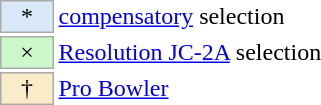<table border=0 cellspacing="0" cellpadding="8">
<tr>
<td><br><table style="margin: 0.75em 0 0 0.5em">
<tr>
<td style="background:#d9e9f9; border:1px solid #aaa; width:2em; text-align:center;">*</td>
<td><a href='#'>compensatory</a> selection</td>
<td></td>
</tr>
<tr>
<td style="background-color:#ccf9cc; border:1px solid #aaaaaa; width:2em;" align=center>×</td>
<td><a href='#'>Resolution JC-2A</a> selection</td>
</tr>
<tr>
<td style="background:#faecc8;border:1px solid #aaa;width:2em;text-align:center">†</td>
<td><a href='#'>Pro Bowler</a></td>
</tr>
</table>
</td>
<td cellspacing="2"><br></td>
</tr>
</table>
